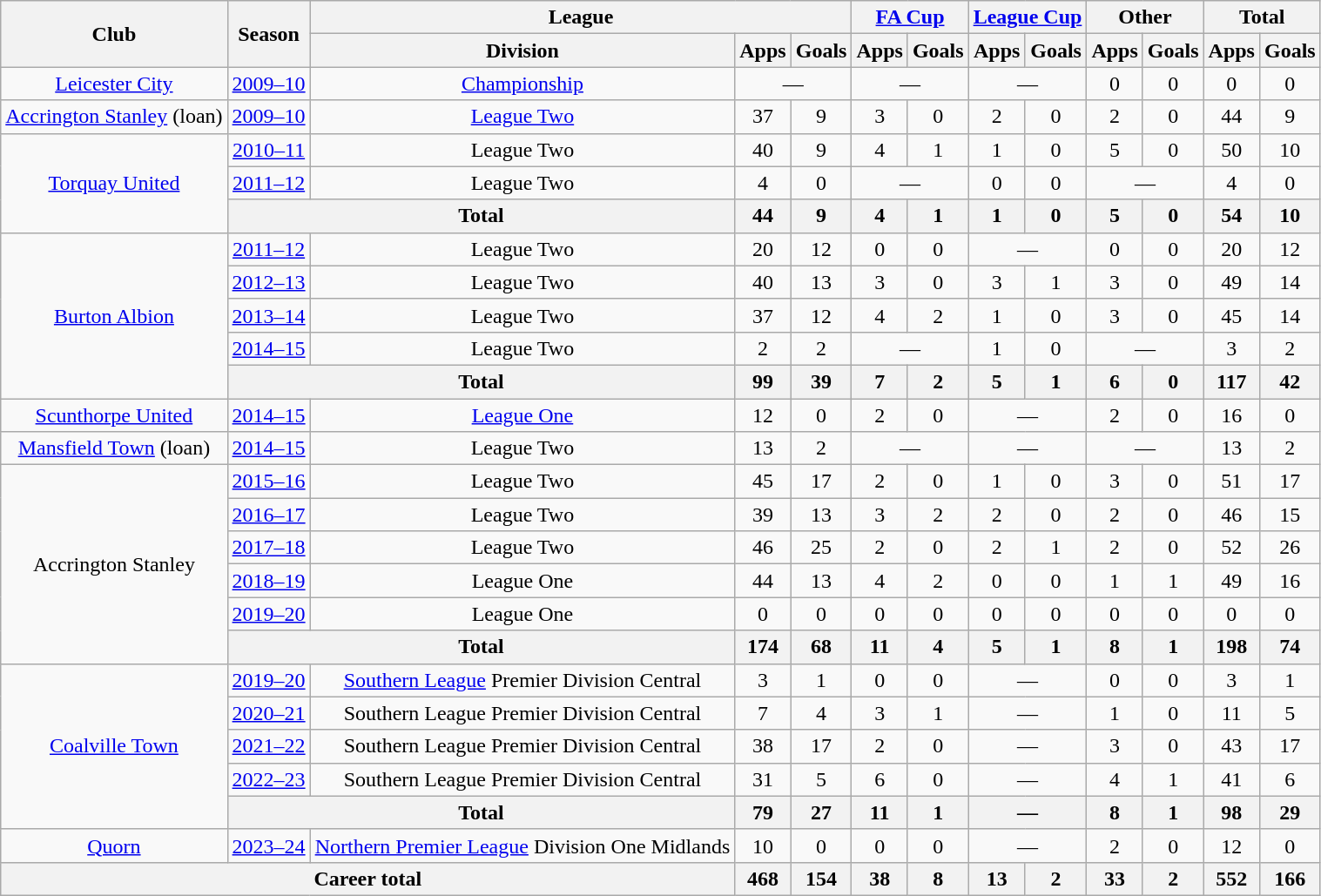<table class=wikitable style=text-align:center>
<tr>
<th rowspan=2>Club</th>
<th rowspan=2>Season</th>
<th colspan=3>League</th>
<th colspan=2><a href='#'>FA Cup</a></th>
<th colspan=2><a href='#'>League Cup</a></th>
<th colspan=2>Other</th>
<th colspan=2>Total</th>
</tr>
<tr>
<th>Division</th>
<th>Apps</th>
<th>Goals</th>
<th>Apps</th>
<th>Goals</th>
<th>Apps</th>
<th>Goals</th>
<th>Apps</th>
<th>Goals</th>
<th>Apps</th>
<th>Goals</th>
</tr>
<tr>
<td><a href='#'>Leicester City</a></td>
<td><a href='#'>2009–10</a></td>
<td><a href='#'>Championship</a></td>
<td colspan=2>—</td>
<td colspan=2>—</td>
<td colspan=2>—</td>
<td>0</td>
<td>0</td>
<td>0</td>
<td>0</td>
</tr>
<tr>
<td><a href='#'>Accrington Stanley</a> (loan)</td>
<td><a href='#'>2009–10</a></td>
<td><a href='#'>League Two</a></td>
<td>37</td>
<td>9</td>
<td>3</td>
<td>0</td>
<td>2</td>
<td>0</td>
<td>2</td>
<td>0</td>
<td>44</td>
<td>9</td>
</tr>
<tr>
<td rowspan=3><a href='#'>Torquay United</a></td>
<td><a href='#'>2010–11</a></td>
<td>League Two</td>
<td>40</td>
<td>9</td>
<td>4</td>
<td>1</td>
<td>1</td>
<td>0</td>
<td>5</td>
<td>0</td>
<td>50</td>
<td>10</td>
</tr>
<tr>
<td><a href='#'>2011–12</a></td>
<td>League Two</td>
<td>4</td>
<td>0</td>
<td colspan=2>—</td>
<td>0</td>
<td>0</td>
<td colspan=2>—</td>
<td>4</td>
<td>0</td>
</tr>
<tr>
<th colspan=2>Total</th>
<th>44</th>
<th>9</th>
<th>4</th>
<th>1</th>
<th>1</th>
<th>0</th>
<th>5</th>
<th>0</th>
<th>54</th>
<th>10</th>
</tr>
<tr>
<td rowspan=5><a href='#'>Burton Albion</a></td>
<td><a href='#'>2011–12</a></td>
<td>League Two</td>
<td>20</td>
<td>12</td>
<td>0</td>
<td>0</td>
<td colspan=2>—</td>
<td>0</td>
<td>0</td>
<td>20</td>
<td>12</td>
</tr>
<tr>
<td><a href='#'>2012–13</a></td>
<td>League Two</td>
<td>40</td>
<td>13</td>
<td>3</td>
<td>0</td>
<td>3</td>
<td>1</td>
<td>3</td>
<td>0</td>
<td>49</td>
<td>14</td>
</tr>
<tr>
<td><a href='#'>2013–14</a></td>
<td>League Two</td>
<td>37</td>
<td>12</td>
<td>4</td>
<td>2</td>
<td>1</td>
<td>0</td>
<td>3</td>
<td>0</td>
<td>45</td>
<td>14</td>
</tr>
<tr>
<td><a href='#'>2014–15</a></td>
<td>League Two</td>
<td>2</td>
<td>2</td>
<td colspan=2>—</td>
<td>1</td>
<td>0</td>
<td colspan=2>—</td>
<td>3</td>
<td>2</td>
</tr>
<tr>
<th colspan=2>Total</th>
<th>99</th>
<th>39</th>
<th>7</th>
<th>2</th>
<th>5</th>
<th>1</th>
<th>6</th>
<th>0</th>
<th>117</th>
<th>42</th>
</tr>
<tr>
<td><a href='#'>Scunthorpe United</a></td>
<td><a href='#'>2014–15</a></td>
<td><a href='#'>League One</a></td>
<td>12</td>
<td>0</td>
<td>2</td>
<td>0</td>
<td colspan=2>—</td>
<td>2</td>
<td>0</td>
<td>16</td>
<td>0</td>
</tr>
<tr>
<td><a href='#'>Mansfield Town</a> (loan)</td>
<td><a href='#'>2014–15</a></td>
<td>League Two</td>
<td>13</td>
<td>2</td>
<td colspan=2>—</td>
<td colspan=2>—</td>
<td colspan=2>—</td>
<td>13</td>
<td>2</td>
</tr>
<tr>
<td rowspan="6">Accrington Stanley</td>
<td><a href='#'>2015–16</a></td>
<td>League Two</td>
<td>45</td>
<td>17</td>
<td>2</td>
<td>0</td>
<td>1</td>
<td>0</td>
<td>3</td>
<td>0</td>
<td>51</td>
<td>17</td>
</tr>
<tr>
<td><a href='#'>2016–17</a></td>
<td>League Two</td>
<td>39</td>
<td>13</td>
<td>3</td>
<td>2</td>
<td>2</td>
<td>0</td>
<td>2</td>
<td>0</td>
<td>46</td>
<td>15</td>
</tr>
<tr>
<td><a href='#'>2017–18</a></td>
<td>League Two</td>
<td>46</td>
<td>25</td>
<td>2</td>
<td>0</td>
<td>2</td>
<td>1</td>
<td>2</td>
<td>0</td>
<td>52</td>
<td>26</td>
</tr>
<tr>
<td><a href='#'>2018–19</a></td>
<td>League One</td>
<td>44</td>
<td>13</td>
<td>4</td>
<td>2</td>
<td>0</td>
<td>0</td>
<td>1</td>
<td>1</td>
<td>49</td>
<td>16</td>
</tr>
<tr>
<td><a href='#'>2019–20</a></td>
<td>League One</td>
<td>0</td>
<td>0</td>
<td>0</td>
<td>0</td>
<td>0</td>
<td>0</td>
<td>0</td>
<td>0</td>
<td>0</td>
<td>0</td>
</tr>
<tr>
<th colspan=2>Total</th>
<th>174</th>
<th>68</th>
<th>11</th>
<th>4</th>
<th>5</th>
<th>1</th>
<th>8</th>
<th>1</th>
<th>198</th>
<th>74</th>
</tr>
<tr>
<td rowspan="5"><a href='#'>Coalville Town</a></td>
<td><a href='#'>2019–20</a></td>
<td><a href='#'>Southern League</a> Premier Division Central</td>
<td>3</td>
<td>1</td>
<td>0</td>
<td>0</td>
<td colspan="2">—</td>
<td>0</td>
<td>0</td>
<td>3</td>
<td>1</td>
</tr>
<tr>
<td><a href='#'>2020–21</a></td>
<td>Southern League Premier Division Central</td>
<td>7</td>
<td>4</td>
<td>3</td>
<td>1</td>
<td colspan="2">—</td>
<td>1</td>
<td>0</td>
<td>11</td>
<td>5</td>
</tr>
<tr>
<td><a href='#'>2021–22</a></td>
<td>Southern League Premier Division Central</td>
<td>38</td>
<td>17</td>
<td>2</td>
<td>0</td>
<td colspan="2">—</td>
<td>3</td>
<td>0</td>
<td>43</td>
<td>17</td>
</tr>
<tr>
<td><a href='#'>2022–23</a></td>
<td>Southern League Premier Division Central</td>
<td>31</td>
<td>5</td>
<td>6</td>
<td>0</td>
<td colspan="2">—</td>
<td>4</td>
<td>1</td>
<td>41</td>
<td>6</td>
</tr>
<tr>
<th colspan="2">Total</th>
<th>79</th>
<th>27</th>
<th>11</th>
<th>1</th>
<th colspan="2">—</th>
<th>8</th>
<th>1</th>
<th>98</th>
<th>29</th>
</tr>
<tr>
<td><a href='#'>Quorn</a></td>
<td><a href='#'>2023–24</a></td>
<td><a href='#'>Northern Premier League</a> Division One Midlands</td>
<td>10</td>
<td>0</td>
<td>0</td>
<td>0</td>
<td colspan="2">—</td>
<td>2</td>
<td>0</td>
<td>12</td>
<td>0</td>
</tr>
<tr>
<th colspan="3">Career total</th>
<th>468</th>
<th>154</th>
<th>38</th>
<th>8</th>
<th>13</th>
<th>2</th>
<th>33</th>
<th>2</th>
<th>552</th>
<th>166</th>
</tr>
</table>
